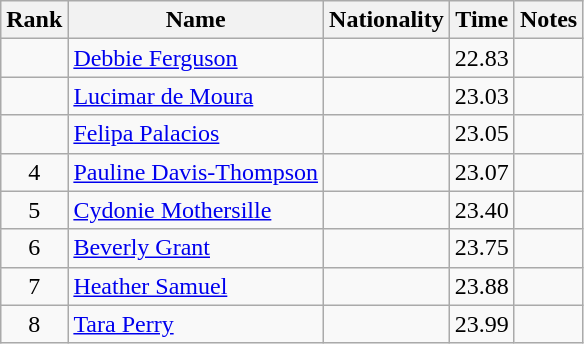<table class="wikitable sortable" style="text-align:center">
<tr>
<th>Rank</th>
<th>Name</th>
<th>Nationality</th>
<th>Time</th>
<th>Notes</th>
</tr>
<tr>
<td></td>
<td align=left><a href='#'>Debbie Ferguson</a></td>
<td align=left></td>
<td>22.83</td>
<td></td>
</tr>
<tr>
<td></td>
<td align=left><a href='#'>Lucimar de Moura</a></td>
<td align=left></td>
<td>23.03</td>
<td></td>
</tr>
<tr>
<td></td>
<td align=left><a href='#'>Felipa Palacios</a></td>
<td align=left></td>
<td>23.05</td>
<td></td>
</tr>
<tr>
<td>4</td>
<td align=left><a href='#'>Pauline Davis-Thompson</a></td>
<td align=left></td>
<td>23.07</td>
<td></td>
</tr>
<tr>
<td>5</td>
<td align=left><a href='#'>Cydonie Mothersille</a></td>
<td align=left></td>
<td>23.40</td>
<td></td>
</tr>
<tr>
<td>6</td>
<td align=left><a href='#'>Beverly Grant</a></td>
<td align=left></td>
<td>23.75</td>
<td></td>
</tr>
<tr>
<td>7</td>
<td align=left><a href='#'>Heather Samuel</a></td>
<td align=left></td>
<td>23.88</td>
<td></td>
</tr>
<tr>
<td>8</td>
<td align=left><a href='#'>Tara Perry</a></td>
<td align=left></td>
<td>23.99</td>
<td></td>
</tr>
</table>
